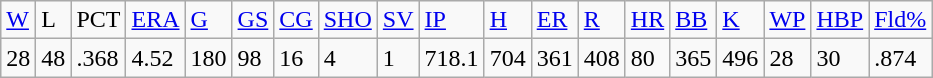<table class="wikitable">
<tr>
<td><a href='#'>W</a></td>
<td>L</td>
<td>PCT</td>
<td><a href='#'>ERA</a></td>
<td><a href='#'>G</a></td>
<td><a href='#'>GS</a></td>
<td><a href='#'>CG</a></td>
<td><a href='#'>SHO</a></td>
<td><a href='#'>SV</a></td>
<td><a href='#'>IP</a></td>
<td><a href='#'>H</a></td>
<td><a href='#'>ER</a></td>
<td><a href='#'>R</a></td>
<td><a href='#'>HR</a></td>
<td><a href='#'>BB</a></td>
<td><a href='#'>K</a></td>
<td><a href='#'>WP</a></td>
<td><a href='#'>HBP</a></td>
<td><a href='#'>Fld%</a></td>
</tr>
<tr>
<td>28</td>
<td>48</td>
<td>.368</td>
<td>4.52</td>
<td>180</td>
<td>98</td>
<td>16</td>
<td>4</td>
<td>1</td>
<td>718.1</td>
<td>704</td>
<td>361</td>
<td>408</td>
<td>80</td>
<td>365</td>
<td>496</td>
<td>28</td>
<td>30</td>
<td>.874</td>
</tr>
</table>
